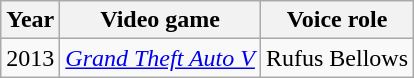<table class="wikitable">
<tr>
<th>Year</th>
<th>Video game</th>
<th>Voice role</th>
</tr>
<tr>
<td>2013</td>
<td><em><a href='#'>Grand Theft Auto V</a></em></td>
<td>Rufus Bellows</td>
</tr>
</table>
